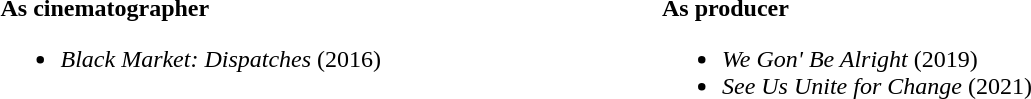<table style="width:100%;">
<tr style="vertical-align:top;">
<td width="35%"><br><strong>As cinematographer</strong><ul><li><em>Black Market: Dispatches</em> (2016)</li></ul></td>
<td width="65%"><br><strong>As producer</strong><ul><li><em>We Gon' Be Alright</em> (2019)</li><li><em> See Us Unite for Change</em> (2021)</li></ul></td>
<td width="50%"></td>
</tr>
</table>
